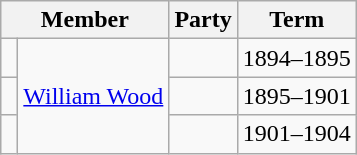<table class="wikitable">
<tr>
<th colspan="2">Member</th>
<th>Party</th>
<th>Term</th>
</tr>
<tr>
<td> </td>
<td rowspan="3"><a href='#'>William Wood</a></td>
<td></td>
<td>1894–1895</td>
</tr>
<tr>
<td> </td>
<td></td>
<td>1895–1901</td>
</tr>
<tr>
<td> </td>
<td></td>
<td>1901–1904</td>
</tr>
</table>
